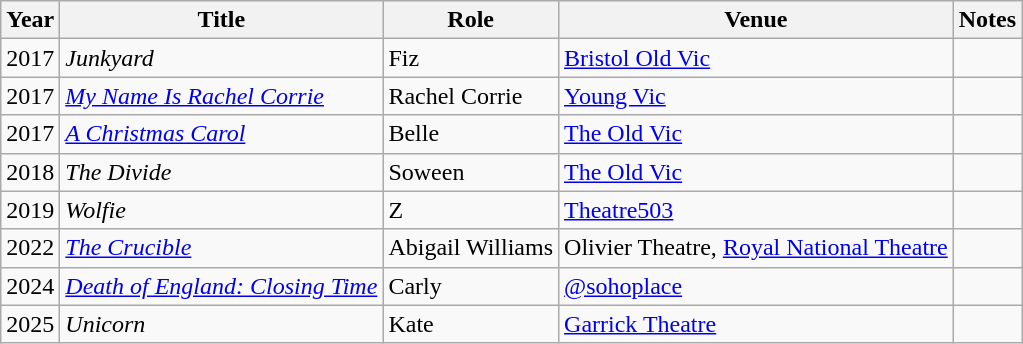<table class="wikitable plainrowheaders sortable">
<tr>
<th scope="col">Year</th>
<th scope="col">Title</th>
<th scope="col">Role</th>
<th>Venue</th>
<th scope="col" class="unsortable">Notes</th>
</tr>
<tr>
<td>2017</td>
<td><em>Junkyard</em></td>
<td>Fiz</td>
<td><a href='#'>Bristol Old Vic</a></td>
<td></td>
</tr>
<tr>
<td>2017</td>
<td><em><a href='#'>My Name Is Rachel Corrie</a></em></td>
<td>Rachel Corrie</td>
<td><a href='#'>Young Vic</a></td>
<td></td>
</tr>
<tr>
<td>2017</td>
<td><a href='#'><em>A Christmas Carol</em></a></td>
<td>Belle</td>
<td><a href='#'>The Old Vic</a></td>
<td></td>
</tr>
<tr>
<td>2018</td>
<td><em>The Divide</em></td>
<td>Soween</td>
<td><a href='#'>The Old Vic</a></td>
<td></td>
</tr>
<tr>
<td>2019</td>
<td><em>Wolfie</em></td>
<td>Z</td>
<td><a href='#'>Theatre503</a></td>
<td></td>
</tr>
<tr>
<td>2022</td>
<td><em><a href='#'>The Crucible</a></em></td>
<td>Abigail Williams</td>
<td>Olivier Theatre, <a href='#'>Royal National Theatre</a></td>
<td></td>
</tr>
<tr>
<td>2024</td>
<td><a href='#'><em>Death of England: Closing Time</em></a></td>
<td>Carly</td>
<td><a href='#'>@sohoplace</a></td>
<td></td>
</tr>
<tr>
<td>2025</td>
<td><em>Unicorn</em></td>
<td>Kate</td>
<td><a href='#'>Garrick Theatre</a></td>
<td></td>
</tr>
</table>
